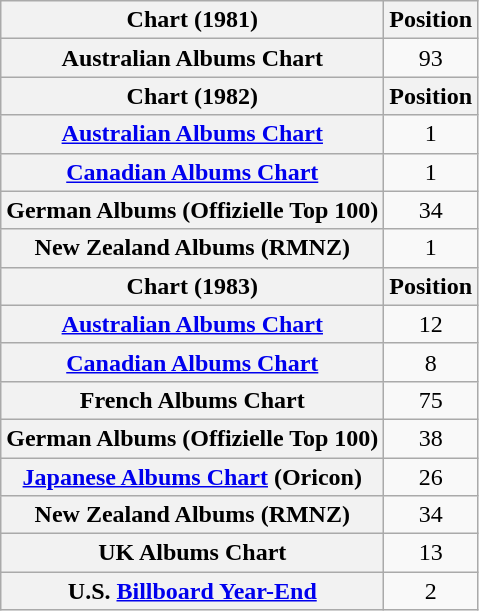<table class="wikitable plainrowheaders" style="text-align:left;">
<tr>
<th scope="col">Chart (1981)</th>
<th scope="col">Position</th>
</tr>
<tr>
<th scope="row">Australian Albums Chart</th>
<td align="center">93</td>
</tr>
<tr>
<th scope="col">Chart (1982)</th>
<th scope="col">Position</th>
</tr>
<tr>
<th scope="row"><a href='#'>Australian Albums Chart</a></th>
<td align="center">1</td>
</tr>
<tr>
<th scope="row"><a href='#'>Canadian Albums Chart</a></th>
<td align="center">1</td>
</tr>
<tr>
<th scope="row">German Albums (Offizielle Top 100)</th>
<td align="center">34</td>
</tr>
<tr>
<th scope="row">New Zealand Albums (RMNZ)</th>
<td align="center">1</td>
</tr>
<tr>
<th scope="col">Chart (1983)</th>
<th scope="col">Position</th>
</tr>
<tr>
<th scope="row"><a href='#'>Australian Albums Chart</a></th>
<td align="center">12</td>
</tr>
<tr>
<th scope="row"><a href='#'>Canadian Albums Chart</a></th>
<td align="center">8</td>
</tr>
<tr>
<th scope="row">French Albums Chart</th>
<td align="center">75</td>
</tr>
<tr>
<th scope="row">German Albums (Offizielle Top 100)</th>
<td align="center">38</td>
</tr>
<tr>
<th scope="row"><a href='#'>Japanese Albums Chart</a> (Oricon)</th>
<td align="center">26</td>
</tr>
<tr>
<th scope="row">New Zealand Albums (RMNZ)</th>
<td align="center">34</td>
</tr>
<tr>
<th scope="row">UK Albums Chart</th>
<td align="center">13</td>
</tr>
<tr>
<th scope="row">U.S. <a href='#'>Billboard Year-End</a></th>
<td align="center">2</td>
</tr>
</table>
